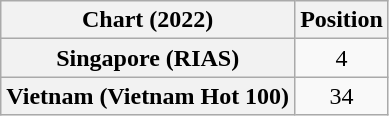<table class="wikitable sortable plainrowheaders" style="text-align:center">
<tr>
<th scope="col">Chart (2022)</th>
<th scope="col">Position</th>
</tr>
<tr>
<th scope="row">Singapore (RIAS)</th>
<td>4</td>
</tr>
<tr>
<th scope="row">Vietnam (Vietnam Hot 100)</th>
<td>34</td>
</tr>
</table>
